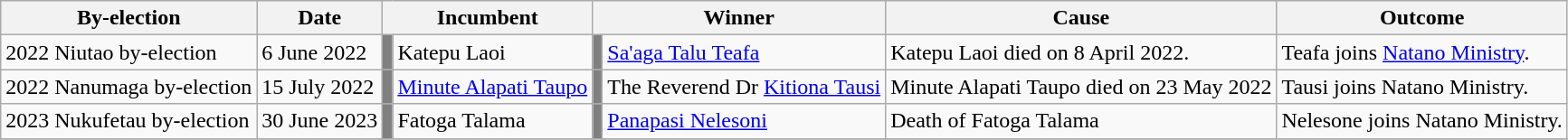<table class="wikitable">
<tr>
<th>By-election</th>
<th>Date</th>
<th colspan=2>Incumbent</th>
<th colspan=2>Winner</th>
<th>Cause</th>
<th>Outcome</th>
</tr>
<tr>
<td>2022 Niutao by-election</td>
<td>6 June 2022</td>
<td style="background-color: #808080;"></td>
<td>Katepu Laoi</td>
<td style="background-color: #808080;"></td>
<td><a href='#'>Sa'aga Talu Teafa</a></td>
<td>Katepu Laoi died on 8 April 2022.</td>
<td>Teafa joins <a href='#'>Natano Ministry</a>.</td>
</tr>
<tr>
<td>2022 Nanumaga by-election</td>
<td>15 July 2022</td>
<td style="background-color: #808080;"></td>
<td><a href='#'>Minute Alapati Taupo</a></td>
<td style="background-color: #808080;"></td>
<td>The Reverend Dr <a href='#'>Kitiona Tausi</a></td>
<td>Minute Alapati Taupo died on 23 May 2022</td>
<td>Tausi joins Natano Ministry.</td>
</tr>
<tr>
<td>2023 Nukufetau by-election</td>
<td>30 June 2023</td>
<td style="background-color: #808080;"></td>
<td>Fatoga Talama</td>
<td style="background-color: #808080;"></td>
<td><a href='#'>Panapasi Nelesoni</a></td>
<td>Death of Fatoga Talama</td>
<td>Nelesone joins Natano Ministry.</td>
</tr>
<tr bgcolor=>
</tr>
<tr>
</tr>
</table>
